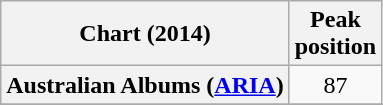<table class="wikitable sortable plainrowheaders">
<tr>
<th>Chart (2014)</th>
<th>Peak<br>position</th>
</tr>
<tr>
<th scope="row">Australian Albums (<a href='#'>ARIA</a>)</th>
<td align="center">87</td>
</tr>
<tr>
</tr>
<tr>
</tr>
<tr>
</tr>
<tr>
</tr>
<tr>
</tr>
<tr>
</tr>
<tr>
</tr>
<tr>
</tr>
<tr>
</tr>
</table>
